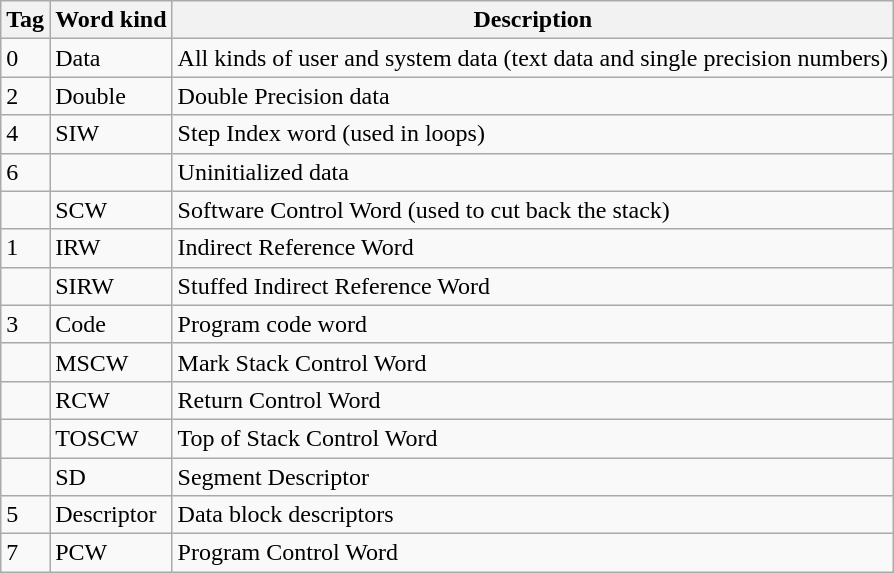<table class="wikitable">
<tr>
<th>Tag</th>
<th>Word kind</th>
<th>Description</th>
</tr>
<tr>
<td>0</td>
<td>Data</td>
<td>All kinds of user and system data (text data and single precision numbers)</td>
</tr>
<tr>
<td>2</td>
<td>Double</td>
<td>Double Precision data</td>
</tr>
<tr>
<td>4</td>
<td>SIW</td>
<td>Step Index word (used in loops)</td>
</tr>
<tr>
<td>6</td>
<td></td>
<td>Uninitialized data</td>
</tr>
<tr>
<td></td>
<td>SCW</td>
<td>Software Control Word (used to cut back the stack)</td>
</tr>
<tr>
<td>1</td>
<td>IRW</td>
<td>Indirect Reference Word</td>
</tr>
<tr>
<td></td>
<td>SIRW</td>
<td>Stuffed Indirect Reference Word</td>
</tr>
<tr>
<td>3</td>
<td>Code</td>
<td>Program code word</td>
</tr>
<tr>
<td></td>
<td>MSCW</td>
<td>Mark Stack Control Word</td>
</tr>
<tr>
<td></td>
<td>RCW</td>
<td>Return Control Word</td>
</tr>
<tr>
<td></td>
<td>TOSCW</td>
<td>Top of Stack Control Word</td>
</tr>
<tr>
<td></td>
<td>SD</td>
<td>Segment Descriptor</td>
</tr>
<tr>
<td>5</td>
<td>Descriptor</td>
<td>Data block descriptors</td>
</tr>
<tr>
<td>7</td>
<td>PCW</td>
<td>Program Control Word</td>
</tr>
</table>
